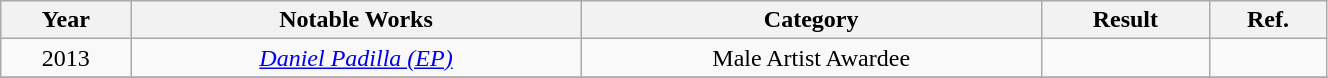<table class="wikitable" style="text-align:center" width=70%>
<tr>
<th>Year</th>
<th>Notable Works</th>
<th>Category</th>
<th>Result</th>
<th>Ref.</th>
</tr>
<tr>
<td>2013</td>
<td><em><a href='#'>Daniel Padilla (EP)</a></em></td>
<td>Male Artist Awardee</td>
<td></td>
<td></td>
</tr>
<tr>
</tr>
</table>
